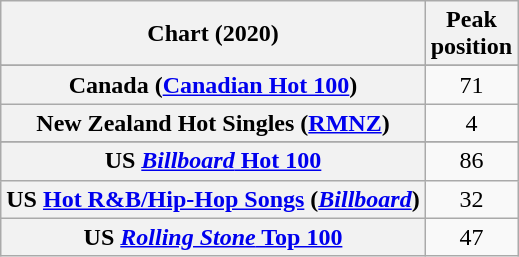<table class="wikitable sortable plainrowheaders" style="text-align:center">
<tr>
<th scope="col">Chart (2020)</th>
<th scope="col">Peak<br>position</th>
</tr>
<tr>
</tr>
<tr>
<th scope="row">Canada (<a href='#'>Canadian Hot 100</a>)</th>
<td>71</td>
</tr>
<tr>
<th scope="row">New Zealand Hot Singles (<a href='#'>RMNZ</a>)</th>
<td>4</td>
</tr>
<tr>
</tr>
<tr>
<th scope="row">US <a href='#'><em>Billboard</em> Hot 100</a></th>
<td>86</td>
</tr>
<tr>
<th scope="row">US <a href='#'>Hot R&B/Hip-Hop Songs</a> (<em><a href='#'>Billboard</a></em>)</th>
<td>32</td>
</tr>
<tr>
<th scope="row">US <a href='#'><em>Rolling Stone</em> Top 100</a></th>
<td>47</td>
</tr>
</table>
